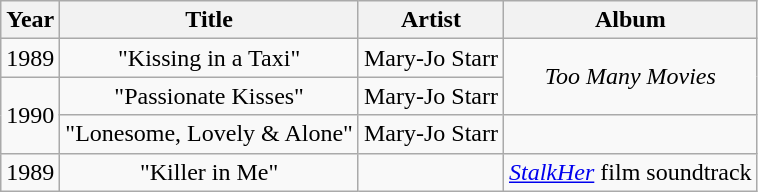<table class="wikitable" style="text-align:center;">
<tr>
<th>Year</th>
<th>Title</th>
<th>Artist</th>
<th>Album</th>
</tr>
<tr>
<td>1989</td>
<td>"Kissing in a Taxi"</td>
<td>Mary-Jo Starr</td>
<td rowspan="2"><em>Too Many Movies</em></td>
</tr>
<tr>
<td rowspan="2">1990</td>
<td>"Passionate Kisses"</td>
<td>Mary-Jo Starr</td>
</tr>
<tr>
<td>"Lonesome, Lovely & Alone"</td>
<td>Mary-Jo Starr</td>
<td></td>
</tr>
<tr>
<td>1989</td>
<td>"Killer in Me"</td>
<td></td>
<td><em><a href='#'>StalkHer</a></em> film soundtrack</td>
</tr>
</table>
